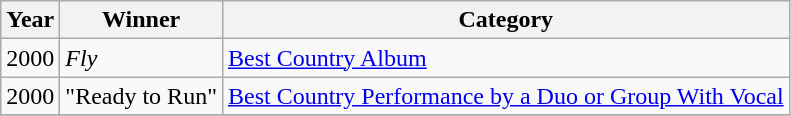<table class="wikitable">
<tr>
<th align="left">Year</th>
<th align="left">Winner</th>
<th align="left">Category</th>
</tr>
<tr>
<td align="left">2000</td>
<td align="left"><em>Fly</em></td>
<td align="left"><a href='#'>Best Country Album</a></td>
</tr>
<tr>
<td align="left">2000</td>
<td align="left">"Ready to Run"</td>
<td align="left"><a href='#'>Best Country Performance by a Duo or Group With Vocal</a></td>
</tr>
<tr>
</tr>
</table>
